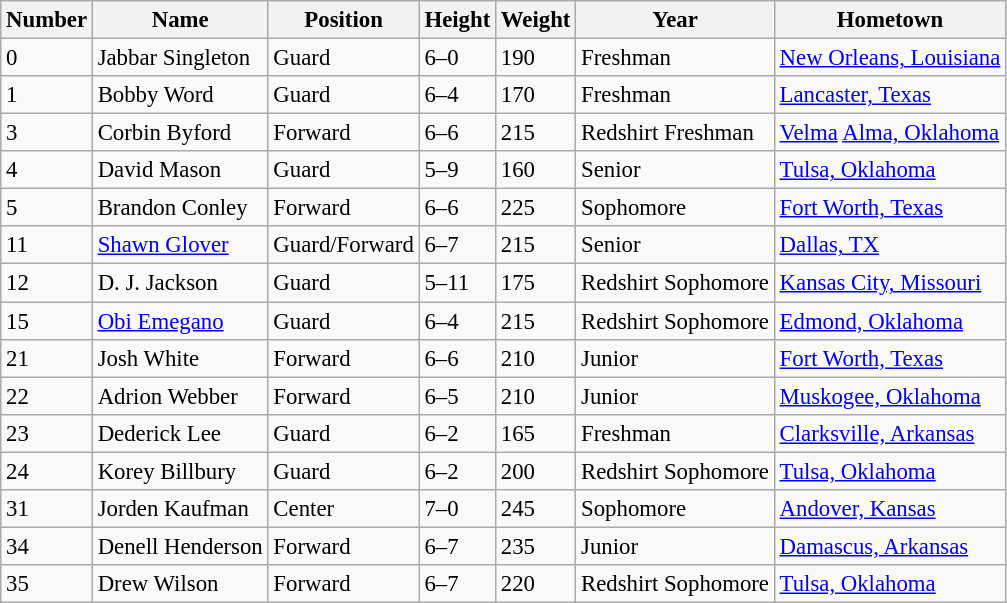<table class="wikitable sortable" style="font-size: 95%;">
<tr>
<th>Number</th>
<th>Name</th>
<th>Position</th>
<th>Height</th>
<th>Weight</th>
<th>Year</th>
<th>Hometown</th>
</tr>
<tr>
<td>0</td>
<td>Jabbar Singleton</td>
<td>Guard</td>
<td>6–0</td>
<td>190</td>
<td>Freshman</td>
<td><a href='#'>New Orleans, Louisiana</a></td>
</tr>
<tr>
<td>1</td>
<td>Bobby Word</td>
<td>Guard</td>
<td>6–4</td>
<td>170</td>
<td>Freshman</td>
<td><a href='#'>Lancaster, Texas</a></td>
</tr>
<tr>
<td>3</td>
<td>Corbin Byford</td>
<td>Forward</td>
<td>6–6</td>
<td>215</td>
<td>Redshirt Freshman</td>
<td><a href='#'>Velma</a> <a href='#'>Alma, Oklahoma</a></td>
</tr>
<tr>
<td>4</td>
<td>David Mason</td>
<td>Guard</td>
<td>5–9</td>
<td>160</td>
<td>Senior</td>
<td><a href='#'>Tulsa, Oklahoma</a></td>
</tr>
<tr>
<td>5</td>
<td>Brandon Conley</td>
<td>Forward</td>
<td>6–6</td>
<td>225</td>
<td>Sophomore</td>
<td><a href='#'>Fort Worth, Texas</a></td>
</tr>
<tr>
<td>11</td>
<td><a href='#'>Shawn Glover</a></td>
<td>Guard/Forward</td>
<td>6–7</td>
<td>215</td>
<td>Senior</td>
<td><a href='#'>Dallas, TX</a></td>
</tr>
<tr>
<td>12</td>
<td>D. J. Jackson</td>
<td>Guard</td>
<td>5–11</td>
<td>175</td>
<td>Redshirt Sophomore</td>
<td><a href='#'>Kansas City, Missouri</a></td>
</tr>
<tr>
<td>15</td>
<td><a href='#'>Obi Emegano</a></td>
<td>Guard</td>
<td>6–4</td>
<td>215</td>
<td>Redshirt Sophomore</td>
<td><a href='#'>Edmond, Oklahoma</a></td>
</tr>
<tr>
<td>21</td>
<td>Josh White</td>
<td>Forward</td>
<td>6–6</td>
<td>210</td>
<td>Junior</td>
<td><a href='#'>Fort Worth, Texas</a></td>
</tr>
<tr>
<td>22</td>
<td>Adrion Webber</td>
<td>Forward</td>
<td>6–5</td>
<td>210</td>
<td>Junior</td>
<td><a href='#'>Muskogee, Oklahoma</a></td>
</tr>
<tr>
<td>23</td>
<td>Dederick Lee</td>
<td>Guard</td>
<td>6–2</td>
<td>165</td>
<td>Freshman</td>
<td><a href='#'>Clarksville, Arkansas</a></td>
</tr>
<tr>
<td>24</td>
<td>Korey Billbury</td>
<td>Guard</td>
<td>6–2</td>
<td>200</td>
<td>Redshirt Sophomore</td>
<td><a href='#'>Tulsa, Oklahoma</a></td>
</tr>
<tr>
<td>31</td>
<td>Jorden Kaufman</td>
<td>Center</td>
<td>7–0</td>
<td>245</td>
<td>Sophomore</td>
<td><a href='#'>Andover, Kansas</a></td>
</tr>
<tr>
<td>34</td>
<td>Denell Henderson</td>
<td>Forward</td>
<td>6–7</td>
<td>235</td>
<td>Junior</td>
<td><a href='#'>Damascus, Arkansas</a></td>
</tr>
<tr>
<td>35</td>
<td>Drew Wilson</td>
<td>Forward</td>
<td>6–7</td>
<td>220</td>
<td>Redshirt Sophomore</td>
<td><a href='#'>Tulsa, Oklahoma</a></td>
</tr>
</table>
